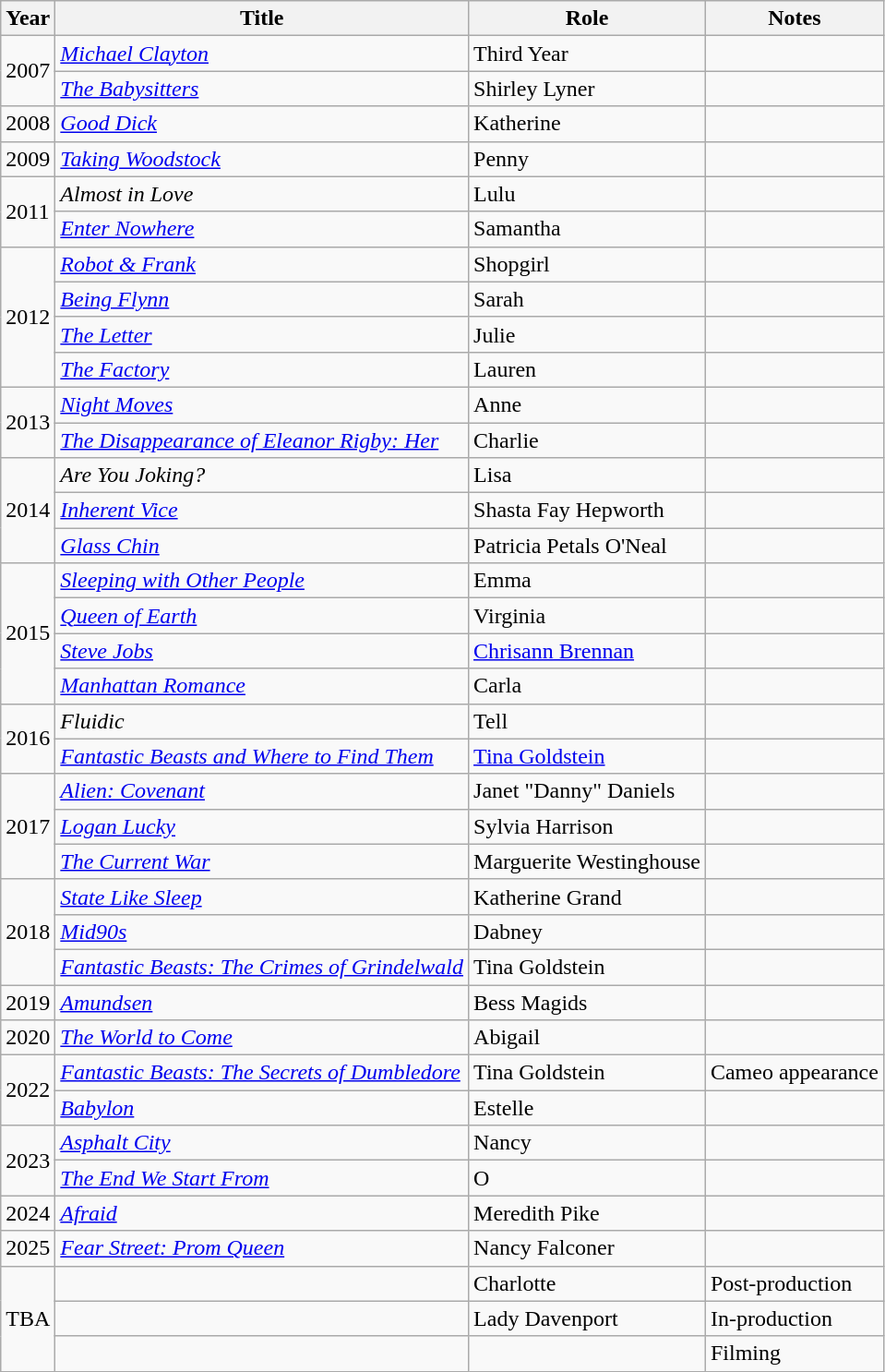<table class="wikitable sortable">
<tr>
<th>Year</th>
<th>Title</th>
<th>Role</th>
<th class=unsortable>Notes</th>
</tr>
<tr>
<td rowspan="2">2007</td>
<td><em><a href='#'>Michael Clayton</a></em></td>
<td>Third Year</td>
<td></td>
</tr>
<tr>
<td><em><a href='#'>The Babysitters</a></em></td>
<td>Shirley Lyner</td>
<td></td>
</tr>
<tr>
<td>2008</td>
<td><em><a href='#'>Good Dick</a></em></td>
<td>Katherine</td>
<td></td>
</tr>
<tr>
<td>2009</td>
<td><em><a href='#'>Taking Woodstock</a></em></td>
<td>Penny</td>
<td></td>
</tr>
<tr>
<td rowspan="2">2011</td>
<td><em>Almost in Love</em></td>
<td>Lulu</td>
<td></td>
</tr>
<tr>
<td><em><a href='#'>Enter Nowhere</a></em></td>
<td>Samantha</td>
<td></td>
</tr>
<tr>
<td rowspan="4">2012</td>
<td><em><a href='#'>Robot & Frank</a></em></td>
<td>Shopgirl</td>
<td></td>
</tr>
<tr>
<td><em><a href='#'>Being Flynn</a></em></td>
<td>Sarah</td>
<td></td>
</tr>
<tr>
<td><em><a href='#'>The Letter</a></em></td>
<td>Julie</td>
<td></td>
</tr>
<tr>
<td><em><a href='#'>The Factory</a></em></td>
<td>Lauren</td>
<td></td>
</tr>
<tr>
<td rowspan="2">2013</td>
<td><em><a href='#'>Night Moves</a></em></td>
<td>Anne</td>
<td></td>
</tr>
<tr>
<td><em><a href='#'>The Disappearance of Eleanor Rigby: Her</a></em></td>
<td>Charlie</td>
<td></td>
</tr>
<tr>
<td rowspan="3">2014</td>
<td><em>Are You Joking?</em></td>
<td>Lisa</td>
<td></td>
</tr>
<tr>
<td><em><a href='#'>Inherent Vice</a></em></td>
<td>Shasta Fay Hepworth</td>
<td></td>
</tr>
<tr>
<td><em><a href='#'>Glass Chin</a></em></td>
<td>Patricia Petals O'Neal</td>
<td></td>
</tr>
<tr>
<td rowspan="4">2015</td>
<td><em><a href='#'>Sleeping with Other People</a></em></td>
<td>Emma</td>
<td></td>
</tr>
<tr>
<td><em><a href='#'>Queen of Earth</a></em></td>
<td>Virginia</td>
<td></td>
</tr>
<tr>
<td><em><a href='#'>Steve Jobs</a></em></td>
<td><a href='#'>Chrisann Brennan</a></td>
<td></td>
</tr>
<tr>
<td><em><a href='#'>Manhattan Romance</a></em></td>
<td>Carla</td>
<td></td>
</tr>
<tr>
<td rowspan="2">2016</td>
<td><em>Fluidic</em></td>
<td>Tell</td>
<td></td>
</tr>
<tr>
<td><em><a href='#'>Fantastic Beasts and Where to Find Them</a></em></td>
<td><a href='#'>Tina Goldstein</a></td>
<td></td>
</tr>
<tr>
<td rowspan="3">2017</td>
<td><em><a href='#'>Alien: Covenant</a></em></td>
<td>Janet "Danny" Daniels</td>
<td></td>
</tr>
<tr>
<td><em><a href='#'>Logan Lucky</a></em></td>
<td>Sylvia Harrison</td>
<td></td>
</tr>
<tr>
<td><em><a href='#'>The Current War</a></em></td>
<td>Marguerite Westinghouse</td>
<td></td>
</tr>
<tr>
<td rowspan="3">2018</td>
<td><em><a href='#'>State Like Sleep</a></em></td>
<td>Katherine Grand</td>
<td></td>
</tr>
<tr>
<td><em><a href='#'>Mid90s</a></em></td>
<td>Dabney</td>
<td></td>
</tr>
<tr>
<td><em><a href='#'>Fantastic Beasts: The Crimes of Grindelwald</a></em></td>
<td>Tina Goldstein</td>
<td></td>
</tr>
<tr>
<td>2019</td>
<td><em><a href='#'>Amundsen</a></em></td>
<td>Bess Magids</td>
<td></td>
</tr>
<tr>
<td>2020</td>
<td><em><a href='#'>The World to Come</a></em></td>
<td>Abigail</td>
<td></td>
</tr>
<tr>
<td rowspan="2">2022</td>
<td><em><a href='#'>Fantastic Beasts: The Secrets of Dumbledore</a></em></td>
<td>Tina Goldstein</td>
<td>Cameo appearance</td>
</tr>
<tr>
<td><em><a href='#'>Babylon</a></em></td>
<td>Estelle</td>
<td></td>
</tr>
<tr>
<td rowspan="2">2023</td>
<td><em><a href='#'>Asphalt City</a></em></td>
<td>Nancy</td>
<td></td>
</tr>
<tr>
<td><em><a href='#'>The End We Start From</a></em></td>
<td>O</td>
<td></td>
</tr>
<tr>
<td>2024</td>
<td><em><a href='#'>Afraid</a></em></td>
<td>Meredith Pike</td>
<td></td>
</tr>
<tr>
<td>2025</td>
<td><em><a href='#'>Fear Street: Prom Queen</a></em></td>
<td>Nancy Falconer</td>
<td></td>
</tr>
<tr>
<td rowspan="3">TBA</td>
<td></td>
<td>Charlotte</td>
<td>Post-production</td>
</tr>
<tr>
<td></td>
<td>Lady Davenport</td>
<td>In-production</td>
</tr>
<tr>
<td></td>
<td></td>
<td>Filming</td>
</tr>
</table>
